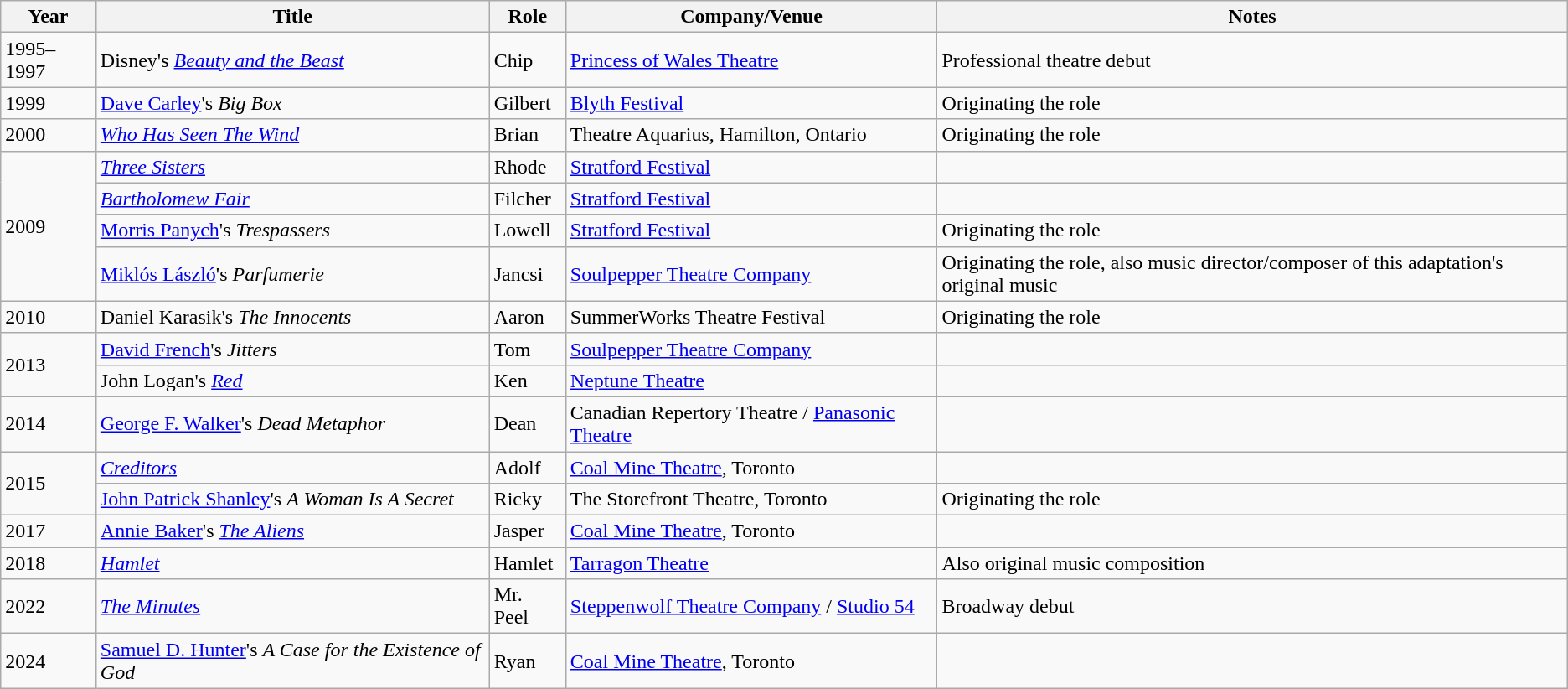<table class="wikitable sortable">
<tr>
<th>Year</th>
<th>Title</th>
<th>Role</th>
<th>Company/Venue</th>
<th class="unsortable">Notes</th>
</tr>
<tr>
<td>1995–1997</td>
<td>Disney's <em><a href='#'>Beauty and the Beast</a></em></td>
<td>Chip</td>
<td><a href='#'>Princess of Wales Theatre</a></td>
<td>Professional theatre debut</td>
</tr>
<tr>
<td>1999</td>
<td><a href='#'>Dave Carley</a>'s <em>Big Box</em></td>
<td>Gilbert</td>
<td><a href='#'>Blyth Festival</a></td>
<td>Originating the role</td>
</tr>
<tr>
<td>2000</td>
<td><em><a href='#'>Who Has Seen The Wind</a></em></td>
<td>Brian</td>
<td>Theatre Aquarius, Hamilton, Ontario</td>
<td>Originating the role</td>
</tr>
<tr>
<td rowspan="4">2009</td>
<td><em><a href='#'>Three Sisters</a></em></td>
<td>Rhode</td>
<td><a href='#'>Stratford Festival</a></td>
<td></td>
</tr>
<tr>
<td><em><a href='#'>Bartholomew Fair</a></em></td>
<td>Filcher</td>
<td><a href='#'>Stratford Festival</a></td>
<td></td>
</tr>
<tr>
<td><a href='#'>Morris Panych</a>'s <em>Trespassers</em></td>
<td>Lowell</td>
<td><a href='#'>Stratford Festival</a></td>
<td>Originating the role</td>
</tr>
<tr>
<td><a href='#'>Miklós László</a>'s <em>Parfumerie</em></td>
<td>Jancsi</td>
<td><a href='#'>Soulpepper Theatre Company</a></td>
<td>Originating the role, also music director/composer of this adaptation's original music</td>
</tr>
<tr>
<td>2010</td>
<td>Daniel Karasik's <em>The Innocents</em></td>
<td>Aaron</td>
<td>SummerWorks Theatre Festival</td>
<td>Originating the role</td>
</tr>
<tr>
<td rowspan="2">2013</td>
<td><a href='#'>David French</a>'s <em>Jitters</em></td>
<td>Tom</td>
<td><a href='#'>Soulpepper Theatre Company</a></td>
<td></td>
</tr>
<tr>
<td>John Logan's <em><a href='#'>Red</a></em></td>
<td>Ken</td>
<td><a href='#'>Neptune Theatre</a></td>
<td></td>
</tr>
<tr>
<td>2014</td>
<td><a href='#'>George F. Walker</a>'s <em>Dead Metaphor</em></td>
<td>Dean</td>
<td>Canadian Repertory Theatre / <a href='#'>Panasonic Theatre</a></td>
<td></td>
</tr>
<tr>
<td rowspan="2">2015</td>
<td><em><a href='#'>Creditors</a></em></td>
<td>Adolf</td>
<td><a href='#'>Coal Mine Theatre</a>, Toronto</td>
<td></td>
</tr>
<tr>
<td><a href='#'>John Patrick Shanley</a>'s <em>A Woman Is A Secret</em></td>
<td>Ricky</td>
<td>The Storefront Theatre, Toronto</td>
<td>Originating the role</td>
</tr>
<tr>
<td>2017</td>
<td><a href='#'>Annie Baker</a>'s <em><a href='#'>The Aliens</a></em></td>
<td>Jasper</td>
<td><a href='#'>Coal Mine Theatre</a>, Toronto</td>
<td></td>
</tr>
<tr>
<td>2018</td>
<td><em><a href='#'>Hamlet</a></em></td>
<td>Hamlet</td>
<td><a href='#'>Tarragon Theatre</a></td>
<td>Also original music composition</td>
</tr>
<tr>
<td>2022</td>
<td data-sort-value="Minutes, The"><em><a href='#'>The Minutes</a></em></td>
<td>Mr. Peel</td>
<td><a href='#'>Steppenwolf Theatre Company</a> / <a href='#'>Studio 54</a></td>
<td>Broadway debut</td>
</tr>
<tr>
<td>2024</td>
<td data-sort-value="Case for the Existence of God, A"><a href='#'>Samuel D. Hunter</a>'s <em>A Case for the Existence of God</em></td>
<td>Ryan</td>
<td><a href='#'>Coal Mine Theatre</a>, Toronto</td>
<td></td>
</tr>
</table>
